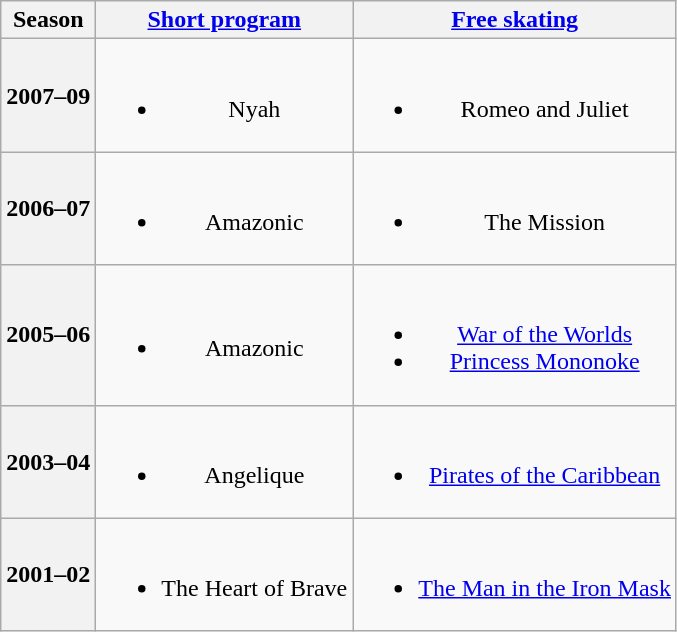<table class=wikitable style=text-align:center>
<tr>
<th>Season</th>
<th><a href='#'>Short program</a></th>
<th><a href='#'>Free skating</a></th>
</tr>
<tr>
<th>2007–09 <br></th>
<td><br><ul><li>Nyah <br></li></ul></td>
<td><br><ul><li>Romeo and Juliet <br></li></ul></td>
</tr>
<tr>
<th>2006–07 <br></th>
<td><br><ul><li>Amazonic <br></li></ul></td>
<td><br><ul><li>The Mission <br></li></ul></td>
</tr>
<tr>
<th>2005–06 <br></th>
<td><br><ul><li>Amazonic <br></li></ul></td>
<td><br><ul><li><a href='#'>War of the Worlds</a> <br></li><li><a href='#'>Princess Mononoke</a> <br></li></ul></td>
</tr>
<tr>
<th>2003–04 <br></th>
<td><br><ul><li>Angelique <br></li></ul></td>
<td><br><ul><li><a href='#'>Pirates of the Caribbean</a> <br></li></ul></td>
</tr>
<tr>
<th>2001–02 <br></th>
<td><br><ul><li>The Heart of Brave <br></li></ul></td>
<td><br><ul><li><a href='#'>The Man in the Iron Mask</a> <br></li></ul></td>
</tr>
</table>
